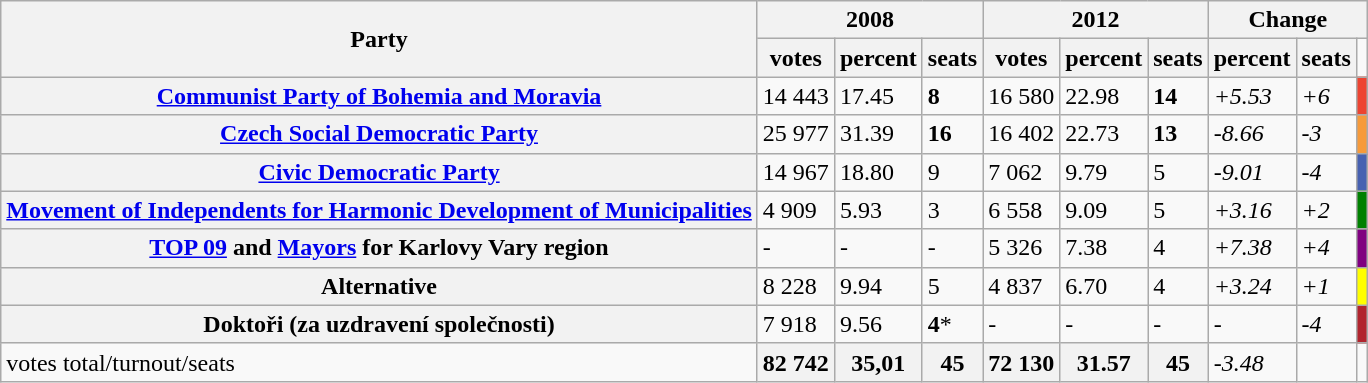<table class="wikitable">
<tr>
<th rowspan=2>Party</th>
<th colspan=3>2008</th>
<th colspan=3>2012</th>
<th colspan=3>Change</th>
</tr>
<tr>
<th>votes</th>
<th>percent</th>
<th>seats</th>
<th>votes</th>
<th>percent</th>
<th>seats</th>
<th>percent</th>
<th>seats</th>
<td></td>
</tr>
<tr>
<th><a href='#'>Communist Party of Bohemia and Moravia</a></th>
<td>14 443</td>
<td>17.45</td>
<td><strong>8</strong></td>
<td>16 580</td>
<td>22.98</td>
<td><strong>14</strong></td>
<td><em>+5.53</em></td>
<td><em>+6</em></td>
<td style="background:#ed4431;"></td>
</tr>
<tr>
<th><a href='#'>Czech Social Democratic Party</a></th>
<td>25 977</td>
<td>31.39</td>
<td><strong>16</strong></td>
<td>16 402</td>
<td>22.73</td>
<td><strong>13</strong></td>
<td><em>-8.66</em></td>
<td><em>-3</em></td>
<td style="background:#f79a3a;"></td>
</tr>
<tr>
<th><a href='#'>Civic Democratic Party</a></th>
<td>14 967</td>
<td>18.80</td>
<td>9</td>
<td>7 062</td>
<td>9.79</td>
<td>5</td>
<td><em>-9.01</em></td>
<td><em>-4</em></td>
<td style="background:#4761b1;"></td>
</tr>
<tr>
<th><a href='#'>Movement of Independents for Harmonic Development of Municipalities</a></th>
<td>4 909</td>
<td>5.93</td>
<td>3</td>
<td>6 558</td>
<td>9.09</td>
<td>5</td>
<td><em>+3.16</em></td>
<td><em>+2</em></td>
<td style="background:green;"></td>
</tr>
<tr>
<th><a href='#'>TOP 09</a> and <a href='#'>Mayors</a> for Karlovy Vary region</th>
<td>-</td>
<td>-</td>
<td>-</td>
<td>5 326</td>
<td>7.38</td>
<td>4</td>
<td><em>+7.38</em></td>
<td><em>+4</em></td>
<td style="background:purple;"></td>
</tr>
<tr>
<th>Alternative</th>
<td>8 228</td>
<td>9.94</td>
<td>5</td>
<td>4 837</td>
<td>6.70</td>
<td>4</td>
<td><em>+3.24</em></td>
<td><em>+1</em></td>
<td style="background:yellow;"></td>
</tr>
<tr>
<th>Doktoři (za uzdravení společnosti)</th>
<td>7 918</td>
<td>9.56</td>
<td><strong>4</strong>*</td>
<td>-</td>
<td>-</td>
<td>-</td>
<td>-</td>
<td><em>-4</em></td>
<td style="background:#b1242d;"></td>
</tr>
<tr>
<td>votes total/turnout/seats</td>
<th>82 742</th>
<th>35,01</th>
<th>45</th>
<th>72 130</th>
<th>31.57</th>
<th>45</th>
<td><em>-3.48</em></td>
<td></td>
</tr>
</table>
